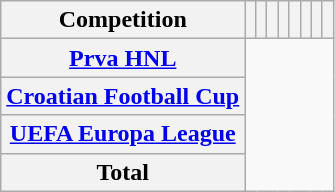<table class="wikitable sortable plainrowheaders" style="text-align:center;">
<tr>
<th scope=col>Competition</th>
<th scope=col></th>
<th scope=col></th>
<th scope=col></th>
<th scope=col></th>
<th scope=col></th>
<th scope=col></th>
<th scope=col></th>
<th scope=col></th>
</tr>
<tr>
<th scope=row align=left><a href='#'>Prva HNL</a><br></th>
</tr>
<tr>
<th scope=row align=left><a href='#'>Croatian Football Cup</a><br></th>
</tr>
<tr>
<th scope=row align=left><a href='#'>UEFA Europa League</a><br></th>
</tr>
<tr>
<th scope=row><strong>Total</strong><br></th>
</tr>
</table>
